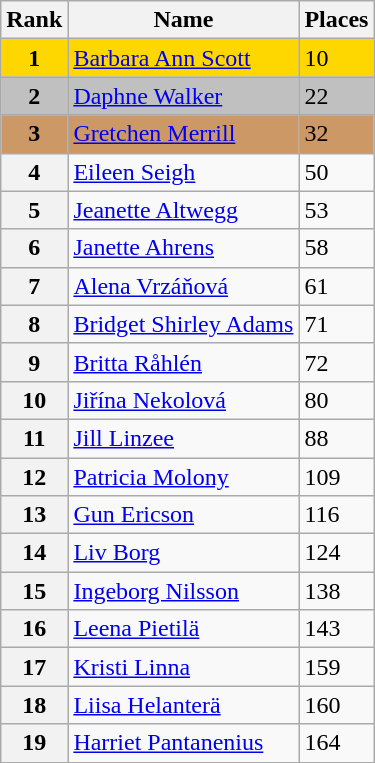<table class="wikitable">
<tr>
<th>Rank</th>
<th>Name</th>
<th>Places</th>
</tr>
<tr bgcolor=gold>
<td align=center><strong>1</strong></td>
<td> <a href='#'>Barbara Ann Scott</a></td>
<td>10</td>
</tr>
<tr bgcolor=silver>
<td align=center><strong>2</strong></td>
<td> <a href='#'>Daphne Walker</a></td>
<td>22</td>
</tr>
<tr bgcolor=cc9966>
<td align=center><strong>3</strong></td>
<td> <a href='#'>Gretchen Merrill</a></td>
<td>32</td>
</tr>
<tr>
<th>4</th>
<td> <a href='#'>Eileen Seigh</a></td>
<td>50</td>
</tr>
<tr>
<th>5</th>
<td> <a href='#'>Jeanette Altwegg</a></td>
<td>53</td>
</tr>
<tr>
<th>6</th>
<td> <a href='#'>Janette Ahrens</a></td>
<td>58</td>
</tr>
<tr>
<th>7</th>
<td> <a href='#'>Alena Vrzáňová</a></td>
<td>61</td>
</tr>
<tr>
<th>8</th>
<td> <a href='#'>Bridget Shirley Adams</a></td>
<td>71</td>
</tr>
<tr>
<th>9</th>
<td> <a href='#'>Britta Råhlén</a></td>
<td>72</td>
</tr>
<tr>
<th>10</th>
<td> <a href='#'>Jiřína Nekolová</a></td>
<td>80</td>
</tr>
<tr>
<th>11</th>
<td> <a href='#'>Jill Linzee</a></td>
<td>88</td>
</tr>
<tr>
<th>12</th>
<td> <a href='#'>Patricia Molony</a></td>
<td>109</td>
</tr>
<tr>
<th>13</th>
<td> <a href='#'>Gun Ericson</a></td>
<td>116</td>
</tr>
<tr>
<th>14</th>
<td> <a href='#'>Liv Borg</a></td>
<td>124</td>
</tr>
<tr>
<th>15</th>
<td> <a href='#'>Ingeborg Nilsson</a></td>
<td>138</td>
</tr>
<tr>
<th>16</th>
<td> <a href='#'>Leena Pietilä</a></td>
<td>143</td>
</tr>
<tr>
<th>17</th>
<td> <a href='#'>Kristi Linna</a></td>
<td>159</td>
</tr>
<tr>
<th>18</th>
<td> <a href='#'>Liisa Helanterä</a></td>
<td>160</td>
</tr>
<tr>
<th>19</th>
<td> <a href='#'>Harriet Pantanenius</a></td>
<td>164</td>
</tr>
</table>
